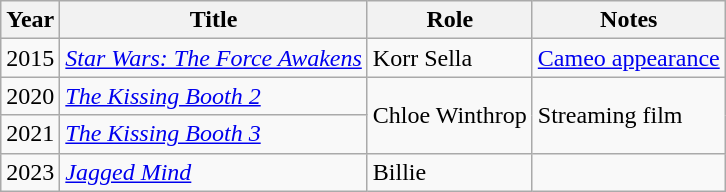<table class="wikitable sortable">
<tr>
<th>Year</th>
<th>Title</th>
<th>Role</th>
<th class="unsortable">Notes</th>
</tr>
<tr>
<td>2015</td>
<td><em><a href='#'>Star Wars: The Force Awakens</a></em></td>
<td>Korr Sella</td>
<td><a href='#'>Cameo appearance</a></td>
</tr>
<tr>
<td>2020</td>
<td><em><a href='#'>The Kissing Booth 2</a></em></td>
<td rowspan=2>Chloe Winthrop</td>
<td rowspan=2>Streaming film</td>
</tr>
<tr>
<td>2021</td>
<td><em><a href='#'>The Kissing Booth 3</a></em></td>
</tr>
<tr>
<td>2023</td>
<td><em><a href='#'>Jagged Mind</a></em></td>
<td>Billie</td>
<td></td>
</tr>
</table>
